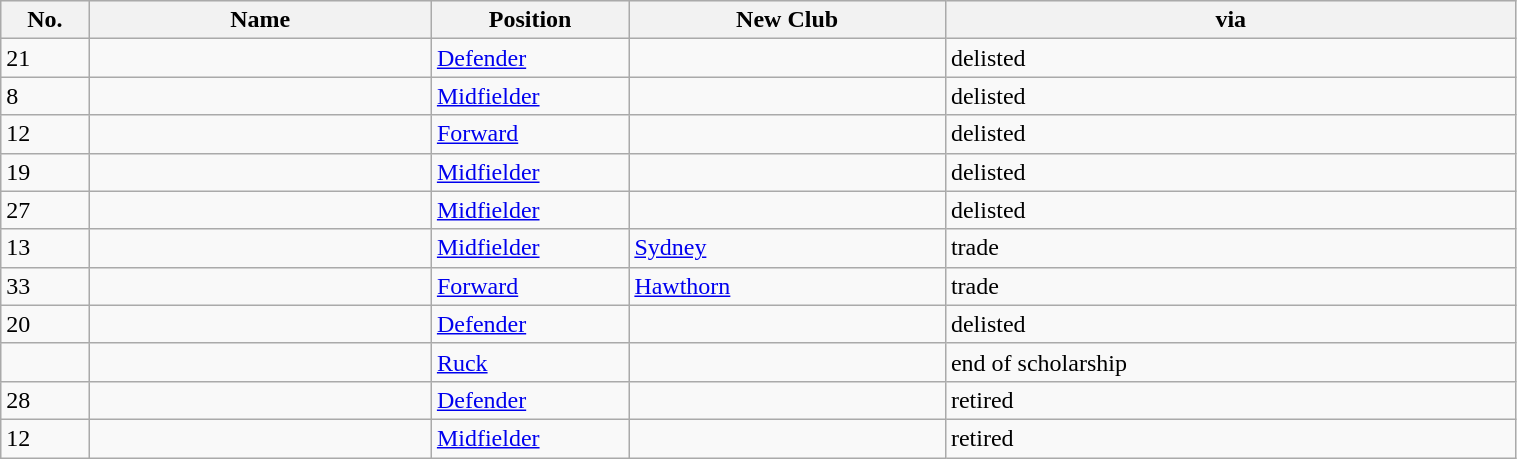<table class="wikitable sortable" style="width:80%;">
<tr style="background:#efefef;">
<th width=1%>No.</th>
<th width=6%>Name</th>
<th width=2%>Position</th>
<th width=5%>New Club</th>
<th width=10%>via</th>
</tr>
<tr>
<td align=left>21</td>
<td></td>
<td><a href='#'>Defender</a></td>
<td></td>
<td>delisted</td>
</tr>
<tr>
<td align=left>8</td>
<td></td>
<td><a href='#'>Midfielder</a></td>
<td></td>
<td>delisted</td>
</tr>
<tr>
<td align=left>12</td>
<td></td>
<td><a href='#'>Forward</a></td>
<td></td>
<td>delisted</td>
</tr>
<tr>
<td align=left>19</td>
<td></td>
<td><a href='#'>Midfielder</a></td>
<td></td>
<td>delisted</td>
</tr>
<tr>
<td align=left>27</td>
<td></td>
<td><a href='#'>Midfielder</a></td>
<td></td>
<td>delisted</td>
</tr>
<tr>
<td align=left>13</td>
<td></td>
<td><a href='#'>Midfielder</a></td>
<td><a href='#'>Sydney</a></td>
<td>trade</td>
</tr>
<tr>
<td align=left>33</td>
<td></td>
<td><a href='#'>Forward</a></td>
<td><a href='#'>Hawthorn</a></td>
<td>trade</td>
</tr>
<tr>
<td align=left>20</td>
<td></td>
<td><a href='#'>Defender</a></td>
<td></td>
<td>delisted</td>
</tr>
<tr>
<td align=left></td>
<td></td>
<td><a href='#'>Ruck</a></td>
<td></td>
<td>end of scholarship</td>
</tr>
<tr>
<td align=left>28</td>
<td></td>
<td><a href='#'>Defender</a></td>
<td></td>
<td>retired</td>
</tr>
<tr>
<td align=left>12</td>
<td></td>
<td><a href='#'>Midfielder</a></td>
<td></td>
<td>retired</td>
</tr>
</table>
